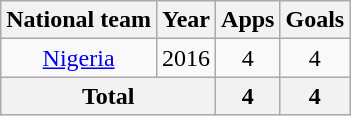<table class="wikitable" style="text-align:center">
<tr>
<th>National team</th>
<th>Year</th>
<th>Apps</th>
<th>Goals</th>
</tr>
<tr>
<td><a href='#'>Nigeria</a></td>
<td>2016</td>
<td>4</td>
<td>4</td>
</tr>
<tr>
<th colspan="2">Total</th>
<th>4</th>
<th>4</th>
</tr>
</table>
